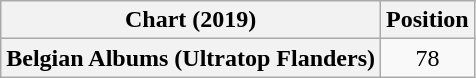<table class="wikitable plainrowheaders">
<tr>
<th>Chart (2019)</th>
<th>Position</th>
</tr>
<tr>
<th scope="row">Belgian Albums (Ultratop Flanders)</th>
<td style="text-align:center;">78</td>
</tr>
</table>
